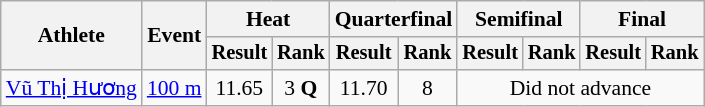<table class=wikitable style="font-size:90%">
<tr>
<th rowspan="2">Athlete</th>
<th rowspan="2">Event</th>
<th colspan="2">Heat</th>
<th colspan="2">Quarterfinal</th>
<th colspan="2">Semifinal</th>
<th colspan="2">Final</th>
</tr>
<tr style="font-size:95%">
<th>Result</th>
<th>Rank</th>
<th>Result</th>
<th>Rank</th>
<th>Result</th>
<th>Rank</th>
<th>Result</th>
<th>Rank</th>
</tr>
<tr align=center>
<td align=left><a href='#'>Vũ Thị Hương</a></td>
<td align=left><a href='#'>100 m</a></td>
<td>11.65</td>
<td>3 <strong>Q</strong></td>
<td>11.70</td>
<td>8</td>
<td colspan=4>Did not advance</td>
</tr>
</table>
